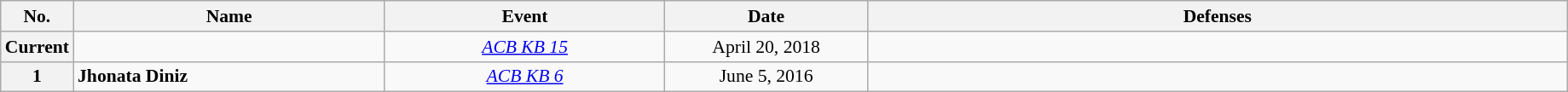<table class="wikitable" style="width:97%; font-size:90%;">
<tr>
<th style= width:1%;">No.</th>
<th style= width:20%;">Name</th>
<th style= width:18%;">Event</th>
<th style=width:13%;">Date</th>
<th style= width:45%;">Defenses</th>
</tr>
<tr>
<th>Current</th>
<td align=left></td>
<td align=center><em><a href='#'>ACB KB 15</a></em><br></td>
<td align=center>April 20, 2018</td>
<td align=left></td>
</tr>
<tr>
<th>1</th>
<td align=left> <strong>Jhonata Diniz</strong> <br></td>
<td align=center><em><a href='#'>ACB KB 6</a></em><br></td>
<td align=center>June 5, 2016</td>
<td align=left></td>
</tr>
</table>
